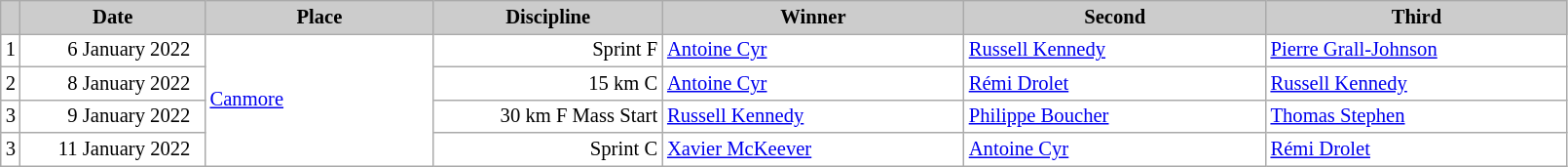<table class="wikitable plainrowheaders" style="background:#fff; font-size:86%; line-height:16px; border:grey solid 1px; border-collapse:collapse;">
<tr style="background:#ccc; text-align:center;">
<th scope="col" style="background:#ccc; width=30 px;"></th>
<th scope="col" style="background:#ccc; width:120px;">Date</th>
<th scope="col" style="background:#ccc; width:150px;">Place</th>
<th scope="col" style="background:#ccc; width:150px;">Discipline</th>
<th scope="col" style="background:#ccc; width:200px;">Winner</th>
<th scope="col" style="background:#ccc; width:200px;">Second</th>
<th scope="col" style="background:#ccc; width:200px;">Third</th>
</tr>
<tr>
<td align=center>1</td>
<td align=right>6 January 2022  </td>
<td rowspan=4> <a href='#'>Canmore</a></td>
<td align=right>Sprint F</td>
<td> <a href='#'>Antoine Cyr</a></td>
<td> <a href='#'>Russell Kennedy</a></td>
<td> <a href='#'>Pierre Grall-Johnson</a></td>
</tr>
<tr>
<td align=center>2</td>
<td align=right>8 January 2022  </td>
<td align=right>15 km C</td>
<td> <a href='#'>Antoine Cyr</a></td>
<td> <a href='#'>Rémi Drolet</a></td>
<td> <a href='#'>Russell Kennedy</a></td>
</tr>
<tr>
<td align=center>3</td>
<td align=right>9 January 2022  </td>
<td align=right>30 km F Mass Start</td>
<td> <a href='#'>Russell Kennedy</a></td>
<td> <a href='#'>Philippe Boucher</a></td>
<td> <a href='#'>Thomas Stephen</a></td>
</tr>
<tr>
<td align=center>3</td>
<td align=right>11 January 2022  </td>
<td align=right>Sprint C</td>
<td> <a href='#'>Xavier McKeever</a></td>
<td> <a href='#'>Antoine Cyr</a></td>
<td> <a href='#'>Rémi Drolet</a></td>
</tr>
</table>
